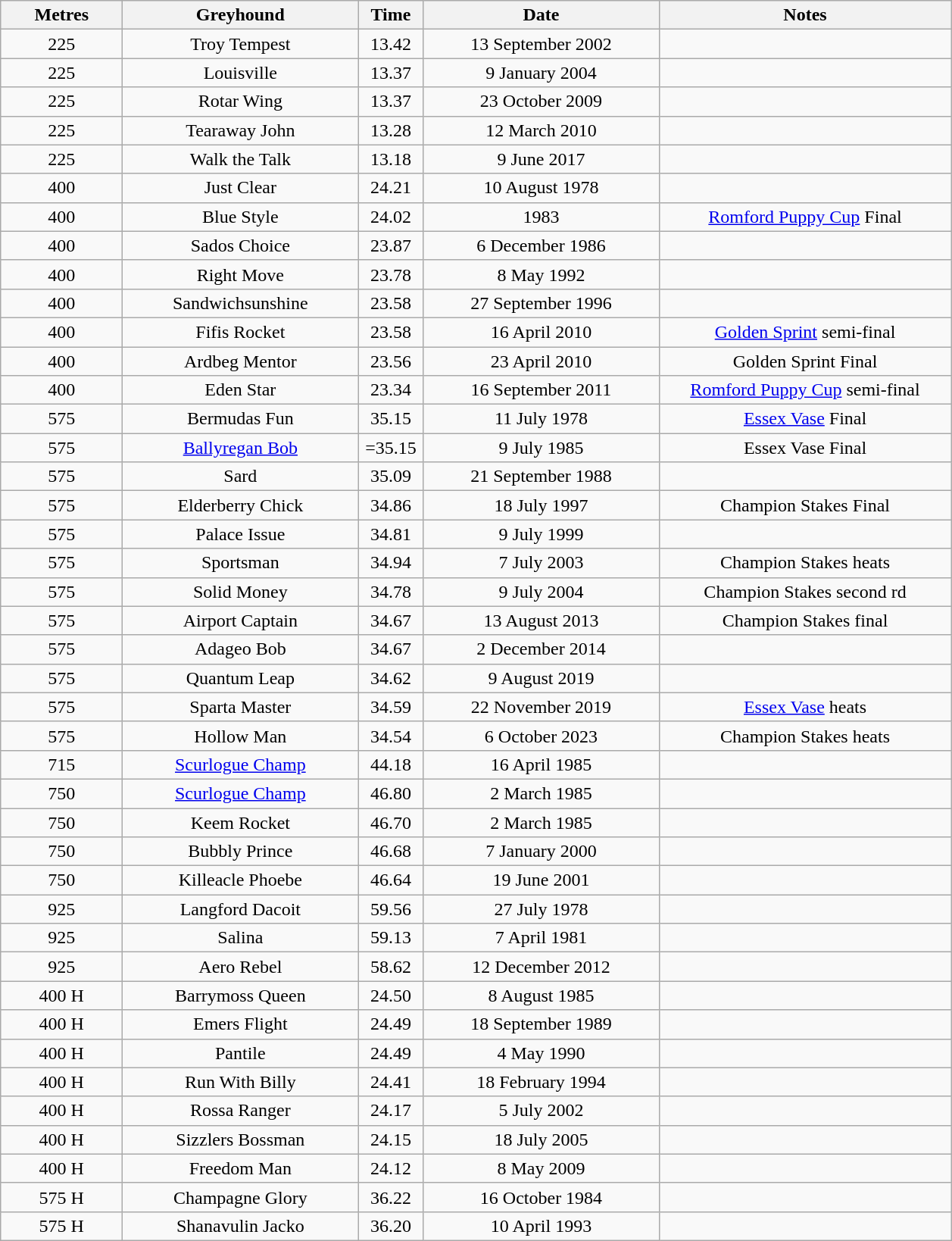<table class="wikitable" style="font-size: 100%">
<tr>
<th width=100>Metres</th>
<th width=200>Greyhound</th>
<th width=50>Time</th>
<th width=200>Date</th>
<th width=250>Notes</th>
</tr>
<tr align=center>
<td>225</td>
<td>Troy Tempest</td>
<td>13.42</td>
<td>13 September 2002</td>
<td></td>
</tr>
<tr align=center>
<td>225</td>
<td>Louisville</td>
<td>13.37</td>
<td>9 January 2004</td>
<td></td>
</tr>
<tr align=center>
<td>225</td>
<td>Rotar Wing</td>
<td>13.37</td>
<td>23 October 2009</td>
<td></td>
</tr>
<tr align=center>
<td>225</td>
<td>Tearaway John</td>
<td>13.28</td>
<td>12 March 2010</td>
<td></td>
</tr>
<tr align=center>
<td>225</td>
<td>Walk the Talk</td>
<td>13.18</td>
<td>9 June 2017</td>
<td></td>
</tr>
<tr align=center>
<td>400</td>
<td>Just Clear</td>
<td>24.21</td>
<td>10 August 1978</td>
<td></td>
</tr>
<tr align=center>
<td>400</td>
<td>Blue Style</td>
<td>24.02</td>
<td>1983</td>
<td><a href='#'>Romford Puppy Cup</a> Final</td>
</tr>
<tr align=center>
<td>400</td>
<td>Sados Choice</td>
<td>23.87</td>
<td>6 December 1986</td>
<td></td>
</tr>
<tr align=center>
<td>400</td>
<td>Right Move</td>
<td>23.78</td>
<td>8 May 1992</td>
<td></td>
</tr>
<tr align=center>
<td>400</td>
<td>Sandwichsunshine</td>
<td>23.58</td>
<td>27 September 1996</td>
<td></td>
</tr>
<tr align=center>
<td>400</td>
<td>Fifis Rocket</td>
<td>23.58</td>
<td>16 April 2010</td>
<td><a href='#'>Golden Sprint</a> semi-final</td>
</tr>
<tr align=center>
<td>400</td>
<td>Ardbeg Mentor</td>
<td>23.56</td>
<td>23 April 2010</td>
<td>Golden Sprint Final</td>
</tr>
<tr align=center>
<td>400</td>
<td>Eden Star</td>
<td>23.34</td>
<td>16 September 2011</td>
<td><a href='#'>Romford Puppy Cup</a> semi-final</td>
</tr>
<tr align=center>
<td>575</td>
<td>Bermudas Fun </td>
<td>35.15</td>
<td>11 July 1978</td>
<td><a href='#'>Essex Vase</a> Final</td>
</tr>
<tr align=center>
<td>575</td>
<td><a href='#'>Ballyregan Bob</a></td>
<td>=35.15</td>
<td>9 July 1985</td>
<td>Essex Vase Final</td>
</tr>
<tr align=center>
<td>575</td>
<td>Sard</td>
<td>35.09</td>
<td>21 September 1988</td>
<td></td>
</tr>
<tr align=center>
<td>575</td>
<td>Elderberry Chick</td>
<td>34.86</td>
<td>18 July 1997</td>
<td>Champion Stakes Final</td>
</tr>
<tr align=center>
<td>575</td>
<td>Palace Issue</td>
<td>34.81</td>
<td>9 July 1999</td>
<td></td>
</tr>
<tr align=center>
<td>575</td>
<td>Sportsman</td>
<td>34.94</td>
<td>7 July 2003</td>
<td>Champion Stakes heats</td>
</tr>
<tr align=center>
<td>575</td>
<td>Solid Money</td>
<td>34.78</td>
<td>9 July 2004</td>
<td>Champion Stakes second rd</td>
</tr>
<tr align=center>
<td>575</td>
<td>Airport Captain</td>
<td>34.67</td>
<td>13 August 2013</td>
<td>Champion Stakes final</td>
</tr>
<tr align=center>
<td>575</td>
<td>Adageo Bob</td>
<td>34.67</td>
<td>2 December 2014</td>
<td></td>
</tr>
<tr align=center>
<td>575</td>
<td>Quantum Leap</td>
<td>34.62</td>
<td>9 August 2019</td>
<td></td>
</tr>
<tr align=center>
<td>575</td>
<td>Sparta Master</td>
<td>34.59</td>
<td>22 November 2019</td>
<td><a href='#'>Essex Vase</a> heats</td>
</tr>
<tr align=center>
<td>575</td>
<td>Hollow Man</td>
<td>34.54</td>
<td>6 October 2023</td>
<td>Champion Stakes heats</td>
</tr>
<tr align=center>
<td>715</td>
<td><a href='#'>Scurlogue Champ</a></td>
<td>44.18</td>
<td>16 April 1985</td>
<td></td>
</tr>
<tr align=center>
<td>750</td>
<td><a href='#'>Scurlogue Champ</a></td>
<td>46.80</td>
<td>2 March 1985</td>
<td></td>
</tr>
<tr align=center>
<td>750</td>
<td>Keem Rocket</td>
<td>46.70</td>
<td>2 March 1985</td>
<td></td>
</tr>
<tr align=center>
<td>750</td>
<td>Bubbly Prince</td>
<td>46.68</td>
<td>7 January 2000</td>
<td></td>
</tr>
<tr align=center>
<td>750</td>
<td>Killeacle Phoebe</td>
<td>46.64</td>
<td>19 June 2001</td>
<td></td>
</tr>
<tr align=center>
<td>925</td>
<td>Langford Dacoit</td>
<td>59.56</td>
<td>27 July 1978</td>
<td></td>
</tr>
<tr align=center>
<td>925</td>
<td>Salina</td>
<td>59.13</td>
<td>7 April 1981</td>
<td></td>
</tr>
<tr align=center>
<td>925</td>
<td>Aero Rebel</td>
<td>58.62</td>
<td>12 December 2012</td>
<td></td>
</tr>
<tr align=center>
<td>400 H</td>
<td>Barrymoss Queen</td>
<td>24.50</td>
<td>8 August 1985</td>
<td></td>
</tr>
<tr align=center>
<td>400 H</td>
<td>Emers Flight</td>
<td>24.49</td>
<td>18 September 1989</td>
<td></td>
</tr>
<tr align=center>
<td>400 H</td>
<td>Pantile</td>
<td>24.49</td>
<td>4 May 1990</td>
<td></td>
</tr>
<tr align=center>
<td>400 H</td>
<td>Run With Billy</td>
<td>24.41</td>
<td>18 February 1994</td>
<td></td>
</tr>
<tr align=center>
<td>400 H</td>
<td>Rossa Ranger</td>
<td>24.17</td>
<td>5 July 2002</td>
<td></td>
</tr>
<tr align=center>
<td>400 H</td>
<td>Sizzlers Bossman</td>
<td>24.15</td>
<td>18 July 2005</td>
<td></td>
</tr>
<tr align=center>
<td>400 H</td>
<td>Freedom Man</td>
<td>24.12</td>
<td>8 May 2009</td>
<td></td>
</tr>
<tr align=center>
<td>575 H</td>
<td>Champagne Glory</td>
<td>36.22</td>
<td>16 October 1984</td>
<td></td>
</tr>
<tr align=center>
<td>575 H</td>
<td>Shanavulin Jacko</td>
<td>36.20</td>
<td>10 April 1993</td>
<td></td>
</tr>
</table>
